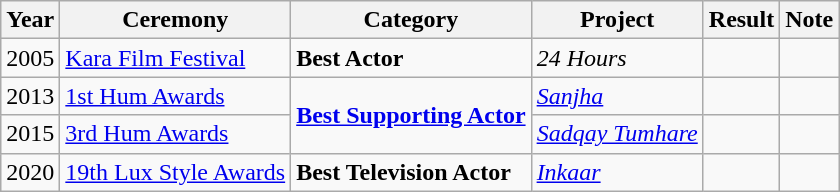<table class="wikitable">
<tr>
<th>Year</th>
<th>Ceremony</th>
<th>Category</th>
<th>Project</th>
<th>Result</th>
<th>Note</th>
</tr>
<tr>
<td>2005</td>
<td><a href='#'>Kara Film Festival</a></td>
<td><strong>Best Actor</strong></td>
<td><em>24 Hours</em></td>
<td></td>
<td></td>
</tr>
<tr>
<td>2013</td>
<td><a href='#'>1st Hum Awards</a></td>
<td rowspan="2"><a href='#'><strong>Best Supporting Actor</strong></a></td>
<td><em><a href='#'>Sanjha</a></em></td>
<td></td>
<td></td>
</tr>
<tr>
<td>2015</td>
<td><a href='#'>3rd Hum Awards</a></td>
<td><em><a href='#'>Sadqay Tumhare</a></em></td>
<td></td>
<td></td>
</tr>
<tr>
<td>2020</td>
<td><a href='#'>19th Lux Style Awards</a></td>
<td><strong>Best Television Actor</strong></td>
<td><em><a href='#'>Inkaar</a></em></td>
<td></td>
<td></td>
</tr>
</table>
